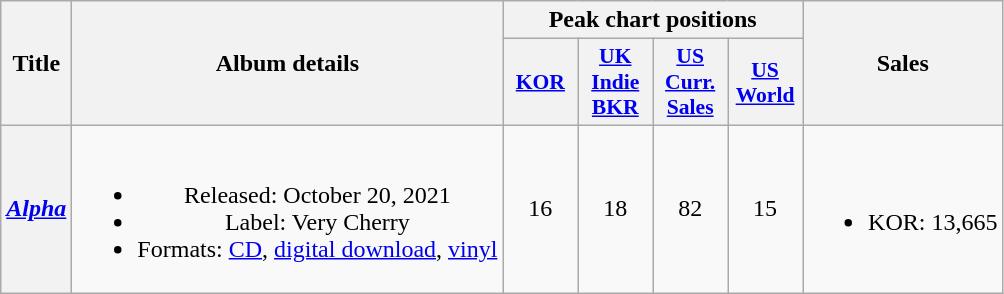<table class="wikitable plainrowheaders" style="text-align:center;">
<tr>
<th rowspan="2">Title</th>
<th rowspan="2">Album details</th>
<th colspan="4">Peak chart positions</th>
<th scope="col" rowspan="2">Sales</th>
</tr>
<tr>
<th scope="col" style="width:3em;font-size:90%;"><a href='#'>KOR</a><br></th>
<th scope="col" style="width:3em;font-size:90%;"><a href='#'>UK<br>Indie<br>BKR</a><br></th>
<th scope="col" style="width:3em;font-size:90%;"><a href='#'>US<br>Curr.<br>Sales</a><br></th>
<th scope="col" style="width:3em;font-size:90%;"><a href='#'>US<br>World</a><br></th>
</tr>
<tr>
<th scope=row><em><a href='#'>Alpha</a></em></th>
<td><br><ul><li>Released: October 20, 2021</li><li>Label: Very Cherry</li><li>Formats: <a href='#'>CD</a>, <a href='#'>digital download</a>, <a href='#'>vinyl</a></li></ul></td>
<td>16</td>
<td>18</td>
<td>82</td>
<td>15</td>
<td><br><ul><li>KOR: 13,665</li></ul></td>
</tr>
</table>
